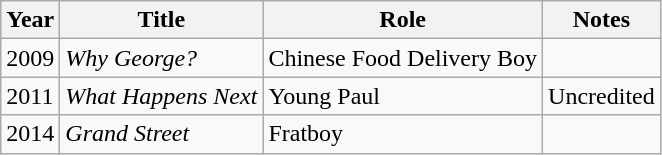<table class="wikitable sortable">
<tr>
<th>Year</th>
<th>Title</th>
<th>Role</th>
<th>Notes</th>
</tr>
<tr>
<td>2009</td>
<td><em>Why George?</em></td>
<td>Chinese Food Delivery Boy</td>
<td></td>
</tr>
<tr>
<td>2011</td>
<td><em>What Happens Next</em></td>
<td>Young Paul</td>
<td>Uncredited</td>
</tr>
<tr>
<td>2014</td>
<td><em>Grand Street</em></td>
<td>Fratboy</td>
<td></td>
</tr>
</table>
